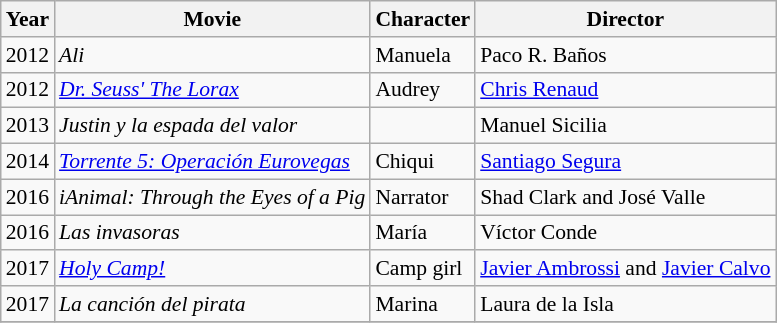<table class="wikitable" style="font-size: 90%;">
<tr>
<th>Year</th>
<th>Movie</th>
<th>Character</th>
<th>Director</th>
</tr>
<tr>
<td>2012</td>
<td><em>Ali</em></td>
<td>Manuela</td>
<td>Paco R. Baños</td>
</tr>
<tr>
<td>2012</td>
<td><em><a href='#'>Dr. Seuss' The Lorax</a></em></td>
<td>Audrey</td>
<td><a href='#'>Chris Renaud</a></td>
</tr>
<tr>
<td>2013</td>
<td><em>Justin y la espada del valor</em></td>
<td></td>
<td>Manuel Sicilia</td>
</tr>
<tr>
<td>2014</td>
<td><em><a href='#'>Torrente 5: Operación Eurovegas</a></em></td>
<td>Chiqui</td>
<td><a href='#'>Santiago Segura</a></td>
</tr>
<tr>
<td>2016</td>
<td><em>iAnimal: Through the Eyes of a Pig</em></td>
<td>Narrator</td>
<td>Shad Clark and José Valle</td>
</tr>
<tr>
<td>2016</td>
<td><em>Las invasoras</em></td>
<td>María</td>
<td>Víctor Conde</td>
</tr>
<tr>
<td>2017</td>
<td><em><a href='#'>Holy Camp!</a></em></td>
<td>Camp girl</td>
<td><a href='#'>Javier Ambrossi</a> and <a href='#'>Javier Calvo</a></td>
</tr>
<tr>
<td>2017</td>
<td><em>La canción del pirata</em></td>
<td>Marina</td>
<td>Laura de la Isla</td>
</tr>
<tr>
</tr>
</table>
